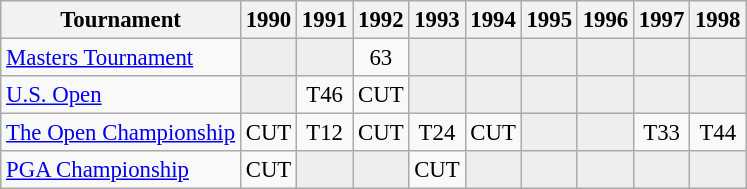<table class="wikitable" style="font-size:95%;text-align:center;">
<tr>
<th>Tournament</th>
<th>1990</th>
<th>1991</th>
<th>1992</th>
<th>1993</th>
<th>1994</th>
<th>1995</th>
<th>1996</th>
<th>1997</th>
<th>1998</th>
</tr>
<tr>
<td align=left><a href='#'>Masters Tournament</a></td>
<td style="background:#eeeeee;"></td>
<td style="background:#eeeeee;"></td>
<td>63</td>
<td style="background:#eeeeee;"></td>
<td style="background:#eeeeee;"></td>
<td style="background:#eeeeee;"></td>
<td style="background:#eeeeee;"></td>
<td style="background:#eeeeee;"></td>
<td style="background:#eeeeee;"></td>
</tr>
<tr>
<td align=left><a href='#'>U.S. Open</a></td>
<td style="background:#eeeeee;"></td>
<td>T46</td>
<td>CUT</td>
<td style="background:#eeeeee;"></td>
<td style="background:#eeeeee;"></td>
<td style="background:#eeeeee;"></td>
<td style="background:#eeeeee;"></td>
<td style="background:#eeeeee;"></td>
<td style="background:#eeeeee;"></td>
</tr>
<tr>
<td align=left><a href='#'>The Open Championship</a></td>
<td>CUT</td>
<td>T12</td>
<td>CUT</td>
<td>T24</td>
<td>CUT</td>
<td style="background:#eeeeee;"></td>
<td style="background:#eeeeee;"></td>
<td>T33</td>
<td>T44</td>
</tr>
<tr>
<td align=left><a href='#'>PGA Championship</a></td>
<td>CUT</td>
<td style="background:#eeeeee;"></td>
<td style="background:#eeeeee;"></td>
<td>CUT</td>
<td style="background:#eeeeee;"></td>
<td style="background:#eeeeee;"></td>
<td style="background:#eeeeee;"></td>
<td style="background:#eeeeee;"></td>
<td style="background:#eeeeee;"></td>
</tr>
</table>
